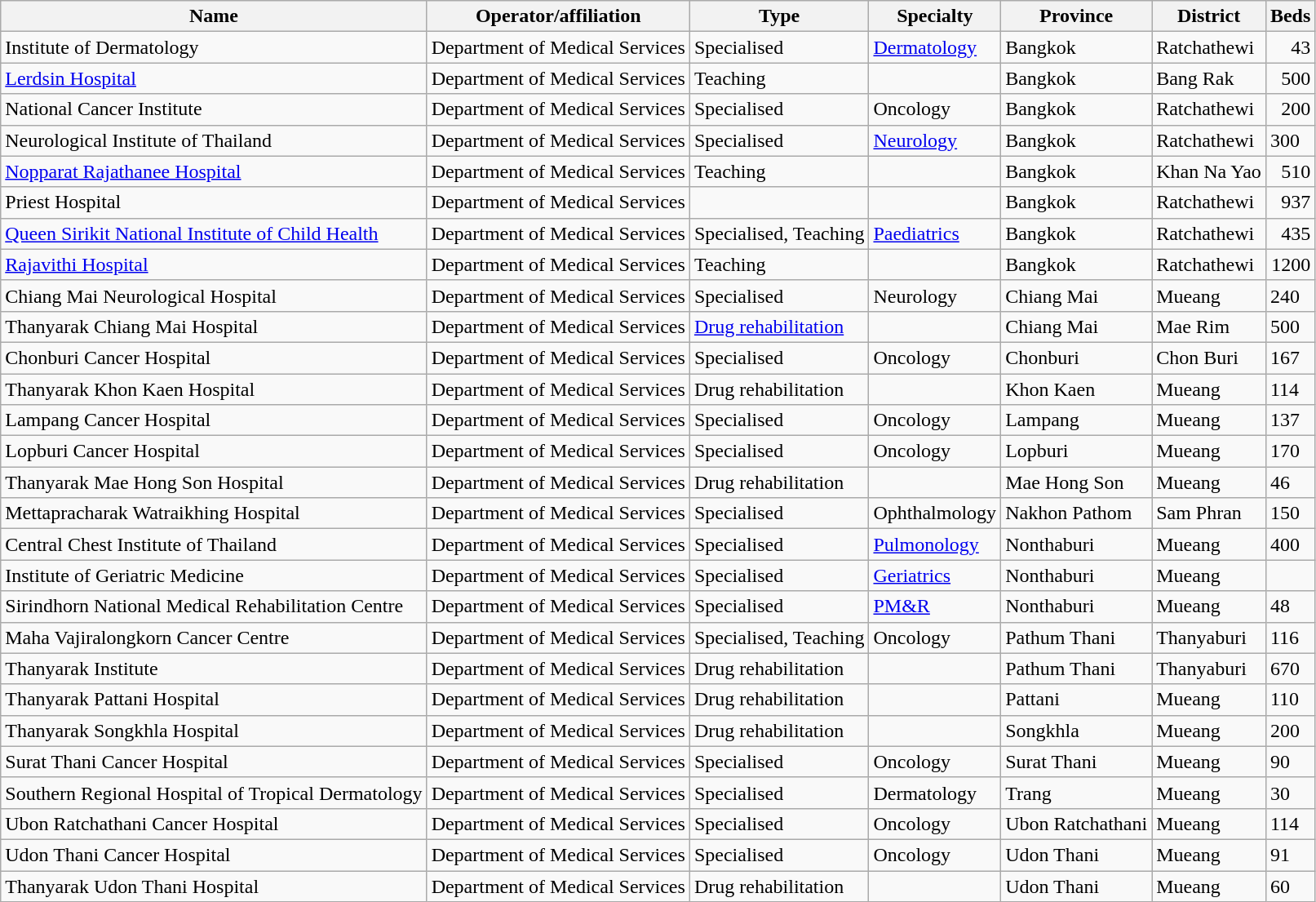<table class="wikitable sortable">
<tr>
<th>Name</th>
<th>Operator/affiliation</th>
<th>Type</th>
<th>Specialty</th>
<th>Province</th>
<th>District</th>
<th>Beds</th>
</tr>
<tr>
<td>Institute of Dermatology</td>
<td>Department of Medical Services</td>
<td>Specialised</td>
<td><a href='#'>Dermatology</a></td>
<td>Bangkok</td>
<td>Ratchathewi</td>
<td align="right">43</td>
</tr>
<tr>
<td><a href='#'>Lerdsin Hospital</a></td>
<td>Department of Medical Services</td>
<td>Teaching</td>
<td></td>
<td>Bangkok</td>
<td>Bang Rak</td>
<td align="right">500</td>
</tr>
<tr>
<td>National Cancer Institute</td>
<td>Department of Medical Services</td>
<td>Specialised</td>
<td>Oncology</td>
<td>Bangkok</td>
<td>Ratchathewi</td>
<td align="right">200</td>
</tr>
<tr>
<td>Neurological Institute of Thailand</td>
<td>Department of Medical Services</td>
<td>Specialised</td>
<td><a href='#'>Neurology</a></td>
<td>Bangkok</td>
<td>Ratchathewi</td>
<td>300</td>
</tr>
<tr>
<td><a href='#'>Nopparat Rajathanee Hospital</a></td>
<td>Department of Medical Services</td>
<td>Teaching</td>
<td></td>
<td>Bangkok</td>
<td>Khan Na Yao</td>
<td align="right">510</td>
</tr>
<tr>
<td>Priest Hospital</td>
<td>Department of Medical Services</td>
<td></td>
<td></td>
<td>Bangkok</td>
<td>Ratchathewi</td>
<td align="right">937</td>
</tr>
<tr>
<td><a href='#'>Queen Sirikit National Institute of Child Health</a></td>
<td>Department of Medical Services</td>
<td>Specialised, Teaching</td>
<td><a href='#'>Paediatrics</a></td>
<td>Bangkok</td>
<td>Ratchathewi</td>
<td align="right">435</td>
</tr>
<tr>
<td><a href='#'>Rajavithi Hospital</a></td>
<td>Department of Medical Services</td>
<td>Teaching</td>
<td></td>
<td>Bangkok</td>
<td>Ratchathewi</td>
<td align="right">1200</td>
</tr>
<tr>
<td>Chiang Mai Neurological Hospital</td>
<td>Department of Medical Services</td>
<td>Specialised</td>
<td>Neurology</td>
<td>Chiang Mai</td>
<td>Mueang</td>
<td>240</td>
</tr>
<tr>
<td>Thanyarak Chiang Mai Hospital</td>
<td>Department of Medical Services</td>
<td><a href='#'>Drug rehabilitation</a></td>
<td></td>
<td>Chiang Mai</td>
<td>Mae Rim</td>
<td>500</td>
</tr>
<tr>
<td>Chonburi Cancer Hospital</td>
<td>Department of Medical Services</td>
<td>Specialised</td>
<td>Oncology</td>
<td>Chonburi</td>
<td>Chon Buri</td>
<td>167</td>
</tr>
<tr>
<td>Thanyarak Khon Kaen Hospital</td>
<td>Department of Medical Services</td>
<td>Drug rehabilitation</td>
<td></td>
<td>Khon Kaen</td>
<td>Mueang</td>
<td>114</td>
</tr>
<tr>
<td>Lampang Cancer Hospital</td>
<td>Department of Medical Services</td>
<td>Specialised</td>
<td>Oncology</td>
<td>Lampang</td>
<td>Mueang</td>
<td>137</td>
</tr>
<tr>
<td>Lopburi Cancer Hospital</td>
<td>Department of Medical Services</td>
<td>Specialised</td>
<td>Oncology</td>
<td>Lopburi</td>
<td>Mueang</td>
<td>170</td>
</tr>
<tr>
<td>Thanyarak Mae Hong Son Hospital</td>
<td>Department of Medical Services</td>
<td>Drug rehabilitation</td>
<td></td>
<td>Mae Hong Son</td>
<td>Mueang</td>
<td>46</td>
</tr>
<tr>
<td>Mettapracharak Watraikhing Hospital</td>
<td>Department of Medical Services</td>
<td>Specialised</td>
<td>Ophthalmology</td>
<td>Nakhon Pathom</td>
<td>Sam Phran</td>
<td>150</td>
</tr>
<tr>
<td>Central Chest Institute of Thailand</td>
<td>Department of Medical Services</td>
<td>Specialised</td>
<td><a href='#'>Pulmonology</a></td>
<td>Nonthaburi</td>
<td>Mueang</td>
<td>400</td>
</tr>
<tr>
<td>Institute of Geriatric Medicine</td>
<td>Department of Medical Services</td>
<td>Specialised</td>
<td><a href='#'>Geriatrics</a></td>
<td>Nonthaburi</td>
<td>Mueang</td>
<td></td>
</tr>
<tr>
<td>Sirindhorn National Medical Rehabilitation Centre</td>
<td>Department of Medical Services</td>
<td>Specialised</td>
<td><a href='#'>PM&R</a></td>
<td>Nonthaburi</td>
<td>Mueang</td>
<td>48</td>
</tr>
<tr>
<td>Maha Vajiralongkorn Cancer Centre</td>
<td>Department of Medical Services</td>
<td>Specialised, Teaching</td>
<td>Oncology</td>
<td>Pathum Thani</td>
<td>Thanyaburi</td>
<td>116</td>
</tr>
<tr>
<td>Thanyarak Institute</td>
<td>Department of Medical Services</td>
<td>Drug rehabilitation</td>
<td></td>
<td>Pathum Thani</td>
<td>Thanyaburi</td>
<td>670</td>
</tr>
<tr>
<td>Thanyarak Pattani Hospital</td>
<td>Department of Medical Services</td>
<td>Drug rehabilitation</td>
<td></td>
<td>Pattani</td>
<td>Mueang</td>
<td>110</td>
</tr>
<tr>
<td>Thanyarak Songkhla Hospital</td>
<td>Department of Medical Services</td>
<td>Drug rehabilitation</td>
<td></td>
<td>Songkhla</td>
<td>Mueang</td>
<td>200</td>
</tr>
<tr>
<td>Surat Thani Cancer Hospital</td>
<td>Department of Medical Services</td>
<td>Specialised</td>
<td>Oncology</td>
<td>Surat Thani</td>
<td>Mueang</td>
<td>90</td>
</tr>
<tr>
<td>Southern Regional Hospital of Tropical Dermatology</td>
<td>Department of Medical Services</td>
<td>Specialised</td>
<td>Dermatology</td>
<td>Trang</td>
<td>Mueang</td>
<td>30</td>
</tr>
<tr>
<td>Ubon Ratchathani Cancer Hospital</td>
<td>Department of Medical Services</td>
<td>Specialised</td>
<td>Oncology</td>
<td>Ubon Ratchathani</td>
<td>Mueang</td>
<td>114</td>
</tr>
<tr>
<td>Udon Thani Cancer Hospital</td>
<td>Department of Medical Services</td>
<td>Specialised</td>
<td>Oncology</td>
<td>Udon Thani</td>
<td>Mueang</td>
<td>91</td>
</tr>
<tr>
<td>Thanyarak Udon Thani Hospital</td>
<td>Department of Medical Services</td>
<td>Drug rehabilitation</td>
<td></td>
<td>Udon Thani</td>
<td>Mueang</td>
<td>60</td>
</tr>
</table>
